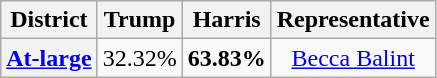<table class=wikitable>
<tr>
<th>District</th>
<th>Trump</th>
<th>Harris</th>
<th>Representative</th>
</tr>
<tr align=center>
<th><a href='#'>At-large</a></th>
<td>32.32%</td>
<td><strong>63.83%</strong></td>
<td><a href='#'>Becca Balint</a></td>
</tr>
</table>
